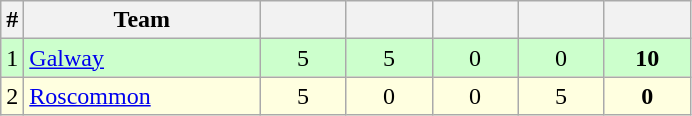<table class="wikitable sortable">
<tr>
<th>#</th>
<th width="150">Team</th>
<th width="50"></th>
<th width="50"></th>
<th width="50"></th>
<th width="50"></th>
<th width="50"></th>
</tr>
<tr style="background:#ccffcc">
<td align="center">1</td>
<td> <a href='#'>Galway</a></td>
<td align="center">5</td>
<td align="center">5</td>
<td align="center">0</td>
<td align="center">0</td>
<td align="center"><strong>10</strong></td>
</tr>
<tr style="background:#FFFFE0">
<td align="center">2</td>
<td> <a href='#'>Roscommon</a></td>
<td align="center">5</td>
<td align="center">0</td>
<td align="center">0</td>
<td align="center">5</td>
<td align="center"><strong>0</strong></td>
</tr>
</table>
